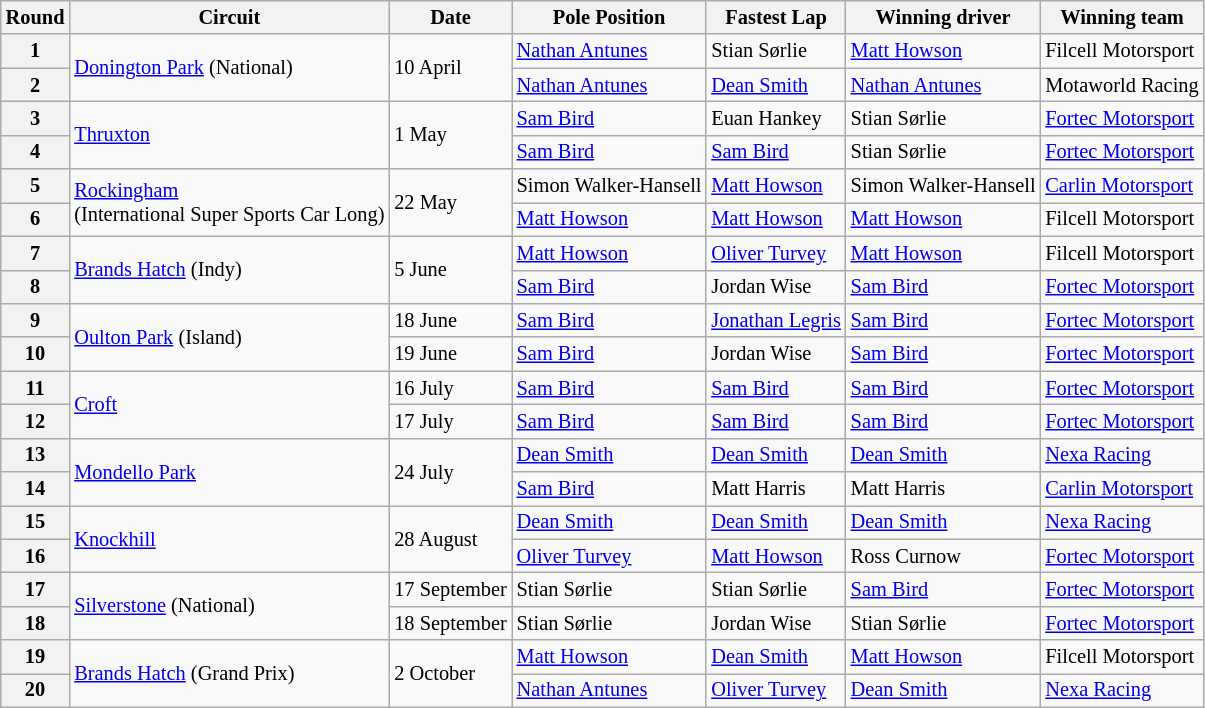<table class="wikitable" style="font-size: 85%;">
<tr>
<th>Round</th>
<th>Circuit</th>
<th>Date</th>
<th>Pole Position</th>
<th>Fastest Lap</th>
<th>Winning driver</th>
<th>Winning team</th>
</tr>
<tr>
<th>1</th>
<td rowspan=2><a href='#'>Donington Park</a> (National)</td>
<td rowspan=2>10 April</td>
<td> <a href='#'>Nathan Antunes</a></td>
<td> Stian Sørlie</td>
<td> <a href='#'>Matt Howson</a></td>
<td> Filcell Motorsport</td>
</tr>
<tr>
<th>2</th>
<td> <a href='#'>Nathan Antunes</a></td>
<td> <a href='#'>Dean Smith</a></td>
<td> <a href='#'>Nathan Antunes</a></td>
<td> Motaworld Racing</td>
</tr>
<tr>
<th>3</th>
<td rowspan=2><a href='#'>Thruxton</a></td>
<td rowspan=2>1 May</td>
<td> <a href='#'>Sam Bird</a></td>
<td> Euan Hankey</td>
<td> Stian Sørlie</td>
<td> <a href='#'>Fortec Motorsport</a></td>
</tr>
<tr>
<th>4</th>
<td> <a href='#'>Sam Bird</a></td>
<td> <a href='#'>Sam Bird</a></td>
<td> Stian Sørlie</td>
<td> <a href='#'>Fortec Motorsport</a></td>
</tr>
<tr>
<th>5</th>
<td rowspan=2 nowrap><a href='#'>Rockingham</a><br>(International Super Sports Car Long)</td>
<td rowspan=2>22 May</td>
<td nowrap> Simon Walker-Hansell</td>
<td> <a href='#'>Matt Howson</a></td>
<td nowrap> Simon Walker-Hansell</td>
<td> <a href='#'>Carlin Motorsport</a></td>
</tr>
<tr>
<th>6</th>
<td> <a href='#'>Matt Howson</a></td>
<td> <a href='#'>Matt Howson</a></td>
<td> <a href='#'>Matt Howson</a></td>
<td> Filcell Motorsport</td>
</tr>
<tr>
<th>7</th>
<td rowspan=2><a href='#'>Brands Hatch</a> (Indy)</td>
<td rowspan=2>5 June</td>
<td> <a href='#'>Matt Howson</a></td>
<td> <a href='#'>Oliver Turvey</a></td>
<td> <a href='#'>Matt Howson</a></td>
<td> Filcell Motorsport</td>
</tr>
<tr>
<th>8</th>
<td> <a href='#'>Sam Bird</a></td>
<td> Jordan Wise</td>
<td> <a href='#'>Sam Bird</a></td>
<td> <a href='#'>Fortec Motorsport</a></td>
</tr>
<tr>
<th>9</th>
<td rowspan=2><a href='#'>Oulton Park</a> (Island)</td>
<td>18 June</td>
<td> <a href='#'>Sam Bird</a></td>
<td nowrap> <a href='#'>Jonathan Legris</a></td>
<td> <a href='#'>Sam Bird</a></td>
<td> <a href='#'>Fortec Motorsport</a></td>
</tr>
<tr>
<th>10</th>
<td>19 June</td>
<td> <a href='#'>Sam Bird</a></td>
<td> Jordan Wise</td>
<td> <a href='#'>Sam Bird</a></td>
<td> <a href='#'>Fortec Motorsport</a></td>
</tr>
<tr>
<th>11</th>
<td rowspan=2><a href='#'>Croft</a></td>
<td>16 July</td>
<td> <a href='#'>Sam Bird</a></td>
<td> <a href='#'>Sam Bird</a></td>
<td> <a href='#'>Sam Bird</a></td>
<td> <a href='#'>Fortec Motorsport</a></td>
</tr>
<tr>
<th>12</th>
<td>17 July</td>
<td> <a href='#'>Sam Bird</a></td>
<td> <a href='#'>Sam Bird</a></td>
<td> <a href='#'>Sam Bird</a></td>
<td> <a href='#'>Fortec Motorsport</a></td>
</tr>
<tr>
<th>13</th>
<td rowspan=2><a href='#'>Mondello Park</a></td>
<td rowspan=2>24 July</td>
<td> <a href='#'>Dean Smith</a></td>
<td> <a href='#'>Dean Smith</a></td>
<td> <a href='#'>Dean Smith</a></td>
<td> <a href='#'>Nexa Racing</a></td>
</tr>
<tr>
<th>14</th>
<td> <a href='#'>Sam Bird</a></td>
<td> Matt Harris</td>
<td> Matt Harris</td>
<td> <a href='#'>Carlin Motorsport</a></td>
</tr>
<tr>
<th>15</th>
<td rowspan=2><a href='#'>Knockhill</a></td>
<td rowspan=2>28 August</td>
<td> <a href='#'>Dean Smith</a></td>
<td> <a href='#'>Dean Smith</a></td>
<td> <a href='#'>Dean Smith</a></td>
<td> <a href='#'>Nexa Racing</a></td>
</tr>
<tr>
<th>16</th>
<td> <a href='#'>Oliver Turvey</a></td>
<td> <a href='#'>Matt Howson</a></td>
<td> Ross Curnow</td>
<td> <a href='#'>Fortec Motorsport</a></td>
</tr>
<tr>
<th>17</th>
<td rowspan=2><a href='#'>Silverstone</a> (National)</td>
<td>17 September</td>
<td> Stian Sørlie</td>
<td> Stian Sørlie</td>
<td> <a href='#'>Sam Bird</a></td>
<td> <a href='#'>Fortec Motorsport</a></td>
</tr>
<tr>
<th>18</th>
<td nowrap>18 September</td>
<td> Stian Sørlie</td>
<td> Jordan Wise</td>
<td> Stian Sørlie</td>
<td> <a href='#'>Fortec Motorsport</a></td>
</tr>
<tr>
<th>19</th>
<td rowspan=2><a href='#'>Brands Hatch</a> (Grand Prix)</td>
<td rowspan=2>2 October</td>
<td> <a href='#'>Matt Howson</a></td>
<td> <a href='#'>Dean Smith</a></td>
<td> <a href='#'>Matt Howson</a></td>
<td> Filcell Motorsport</td>
</tr>
<tr>
<th>20</th>
<td> <a href='#'>Nathan Antunes</a></td>
<td> <a href='#'>Oliver Turvey</a></td>
<td> <a href='#'>Dean Smith</a></td>
<td> <a href='#'>Nexa Racing</a></td>
</tr>
</table>
